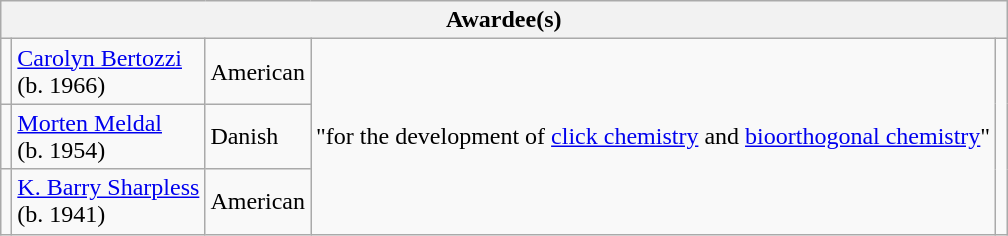<table class="wikitable">
<tr>
<th colspan="5">Awardee(s)</th>
</tr>
<tr>
<td></td>
<td><a href='#'>Carolyn Bertozzi</a><br>(b. 1966)</td>
<td> American</td>
<td rowspan="3">"for the development of <a href='#'>click chemistry</a> and <a href='#'>bioorthogonal chemistry</a>"</td>
<td rowspan="3"></td>
</tr>
<tr>
<td></td>
<td><a href='#'>Morten Meldal</a><br>(b. 1954)</td>
<td> Danish</td>
</tr>
<tr>
<td></td>
<td><a href='#'>K. Barry Sharpless</a><br>(b. 1941)</td>
<td> American</td>
</tr>
</table>
